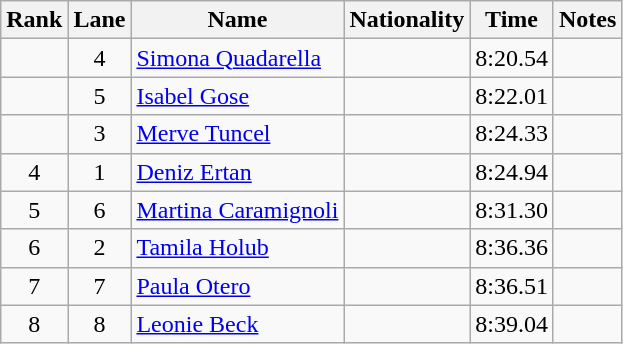<table class="wikitable sortable" style="text-align:center">
<tr>
<th>Rank</th>
<th>Lane</th>
<th>Name</th>
<th>Nationality</th>
<th>Time</th>
<th>Notes</th>
</tr>
<tr>
<td></td>
<td>4</td>
<td align=left><a href='#'>Simona Quadarella</a></td>
<td align=left></td>
<td>8:20.54</td>
<td></td>
</tr>
<tr>
<td></td>
<td>5</td>
<td align=left><a href='#'>Isabel Gose</a></td>
<td align=left></td>
<td>8:22.01</td>
<td></td>
</tr>
<tr>
<td></td>
<td>3</td>
<td align=left><a href='#'>Merve Tuncel</a></td>
<td align=left></td>
<td>8:24.33</td>
<td></td>
</tr>
<tr>
<td>4</td>
<td>1</td>
<td align=left><a href='#'>Deniz Ertan</a></td>
<td align=left></td>
<td>8:24.94</td>
<td></td>
</tr>
<tr>
<td>5</td>
<td>6</td>
<td align=left><a href='#'>Martina Caramignoli</a></td>
<td align=left></td>
<td>8:31.30</td>
<td></td>
</tr>
<tr>
<td>6</td>
<td>2</td>
<td align=left><a href='#'>Tamila Holub</a></td>
<td align=left></td>
<td>8:36.36</td>
<td></td>
</tr>
<tr>
<td>7</td>
<td>7</td>
<td align=left><a href='#'>Paula Otero</a></td>
<td align=left></td>
<td>8:36.51</td>
<td></td>
</tr>
<tr>
<td>8</td>
<td>8</td>
<td align=left><a href='#'>Leonie Beck</a></td>
<td align=left></td>
<td>8:39.04</td>
<td></td>
</tr>
</table>
